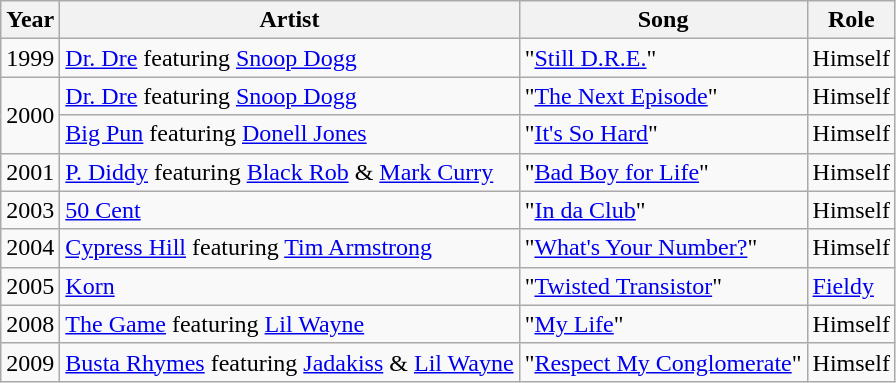<table class="wikitable plainrowheaders sortable" style="margin-right: 0;">
<tr>
<th>Year</th>
<th>Artist</th>
<th>Song</th>
<th>Role</th>
</tr>
<tr>
<td>1999</td>
<td><a href='#'>Dr. Dre</a> featuring <a href='#'>Snoop Dogg</a></td>
<td>"<a href='#'>Still D.R.E.</a>"</td>
<td>Himself</td>
</tr>
<tr>
<td rowspan="2">2000</td>
<td><a href='#'>Dr. Dre</a> featuring <a href='#'>Snoop Dogg</a></td>
<td>"<a href='#'>The Next Episode</a>"</td>
<td>Himself</td>
</tr>
<tr>
<td><a href='#'>Big Pun</a> featuring <a href='#'>Donell Jones</a></td>
<td>"<a href='#'>It's So Hard</a>"</td>
<td>Himself</td>
</tr>
<tr>
<td>2001</td>
<td><a href='#'>P. Diddy</a> featuring <a href='#'>Black Rob</a> & <a href='#'>Mark Curry</a></td>
<td>"<a href='#'>Bad Boy for Life</a>"</td>
<td>Himself</td>
</tr>
<tr>
<td>2003</td>
<td><a href='#'>50 Cent</a></td>
<td>"<a href='#'>In da Club</a>"</td>
<td>Himself</td>
</tr>
<tr>
<td>2004</td>
<td><a href='#'>Cypress Hill</a> featuring <a href='#'>Tim Armstrong</a></td>
<td>"<a href='#'>What's Your Number?</a>"</td>
<td>Himself</td>
</tr>
<tr>
<td>2005</td>
<td><a href='#'>Korn</a></td>
<td>"<a href='#'>Twisted Transistor</a>"</td>
<td><a href='#'>Fieldy</a></td>
</tr>
<tr>
<td>2008</td>
<td><a href='#'>The Game</a> featuring <a href='#'>Lil Wayne</a></td>
<td>"<a href='#'>My Life</a>"</td>
<td>Himself</td>
</tr>
<tr>
<td>2009</td>
<td><a href='#'>Busta Rhymes</a> featuring <a href='#'>Jadakiss</a> & <a href='#'>Lil Wayne</a></td>
<td>"<a href='#'>Respect My Conglomerate</a>"</td>
<td>Himself</td>
</tr>
</table>
